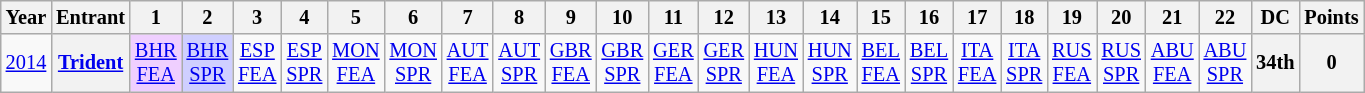<table class="wikitable" style="text-align:center; font-size:85%">
<tr>
<th>Year</th>
<th>Entrant</th>
<th>1</th>
<th>2</th>
<th>3</th>
<th>4</th>
<th>5</th>
<th>6</th>
<th>7</th>
<th>8</th>
<th>9</th>
<th>10</th>
<th>11</th>
<th>12</th>
<th>13</th>
<th>14</th>
<th>15</th>
<th>16</th>
<th>17</th>
<th>18</th>
<th>19</th>
<th>20</th>
<th>21</th>
<th>22</th>
<th>DC</th>
<th>Points</th>
</tr>
<tr>
<td><a href='#'>2014</a></td>
<th><a href='#'>Trident</a></th>
<td style="background:#EFCFFF;"><a href='#'>BHR<br>FEA</a><br></td>
<td style="background:#CFCFFF;"><a href='#'>BHR<br>SPR</a><br></td>
<td><a href='#'>ESP<br>FEA</a></td>
<td><a href='#'>ESP<br>SPR</a></td>
<td><a href='#'>MON<br>FEA</a></td>
<td><a href='#'>MON<br>SPR</a></td>
<td><a href='#'>AUT<br>FEA</a></td>
<td><a href='#'>AUT<br>SPR</a></td>
<td><a href='#'>GBR<br>FEA</a></td>
<td><a href='#'>GBR<br>SPR</a></td>
<td><a href='#'>GER<br>FEA</a></td>
<td><a href='#'>GER<br>SPR</a></td>
<td><a href='#'>HUN<br>FEA</a></td>
<td><a href='#'>HUN<br>SPR</a></td>
<td><a href='#'>BEL<br>FEA</a></td>
<td><a href='#'>BEL<br>SPR</a></td>
<td><a href='#'>ITA<br>FEA</a></td>
<td><a href='#'>ITA<br>SPR</a></td>
<td><a href='#'>RUS<br>FEA</a></td>
<td><a href='#'>RUS<br>SPR</a></td>
<td><a href='#'>ABU<br>FEA</a></td>
<td><a href='#'>ABU<br>SPR</a></td>
<th>34th</th>
<th>0</th>
</tr>
</table>
